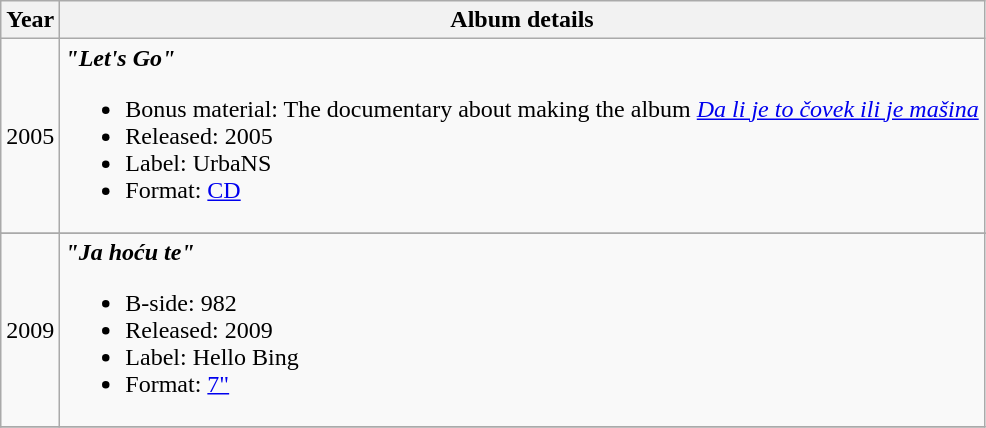<table class ="wikitable">
<tr>
<th>Year</th>
<th>Album details</th>
</tr>
<tr>
<td align="center" rowspan="1">2005</td>
<td><strong><em>"Let's Go"</em></strong><br><ul><li>Bonus material: The documentary about making the album <em><a href='#'>Da li je to čovek ili je mašina</a></em></li><li>Released: 2005</li><li>Label: UrbaNS</li><li>Format: <a href='#'>CD</a></li></ul></td>
</tr>
<tr>
</tr>
<tr>
<td align="center" rowspan="1">2009</td>
<td><strong><em>"Ja hoću te"</em></strong><br><ul><li>B-side: 982</li><li>Released: 2009</li><li>Label: Hello Bing</li><li>Format: <a href='#'>7"</a></li></ul></td>
</tr>
<tr>
</tr>
</table>
